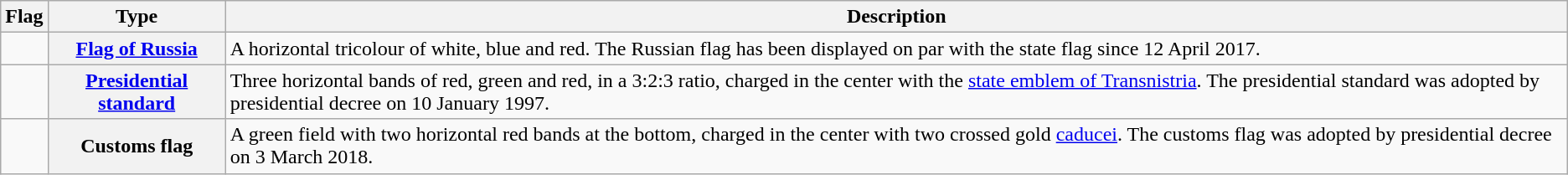<table class="wikitable sortable" style="text-align:center">
<tr>
<th scope="col">Flag</th>
<th scope="col">Type</th>
<th scope="col">Description</th>
</tr>
<tr>
<td></td>
<th scope="row"><a href='#'>Flag of Russia</a></th>
<td style="text-align:left">A horizontal tricolour of white, blue and red. The Russian flag has been displayed on par with the state flag since 12 April 2017.</td>
</tr>
<tr>
<td></td>
<th scope="row"><a href='#'>Presidential standard</a></th>
<td style="text-align:left">Three horizontal bands of red, green and red, in a 3:2:3 ratio, charged in the center with the <a href='#'>state emblem of Transnistria</a>. The presidential standard was adopted by presidential decree on 10 January 1997.</td>
</tr>
<tr>
<td></td>
<th scope="row">Customs flag</th>
<td style="text-align:left">A green field with two horizontal red bands at the bottom, charged in the center with two crossed gold <a href='#'>caducei</a>. The customs flag was adopted by presidential decree on 3 March 2018.</td>
</tr>
</table>
